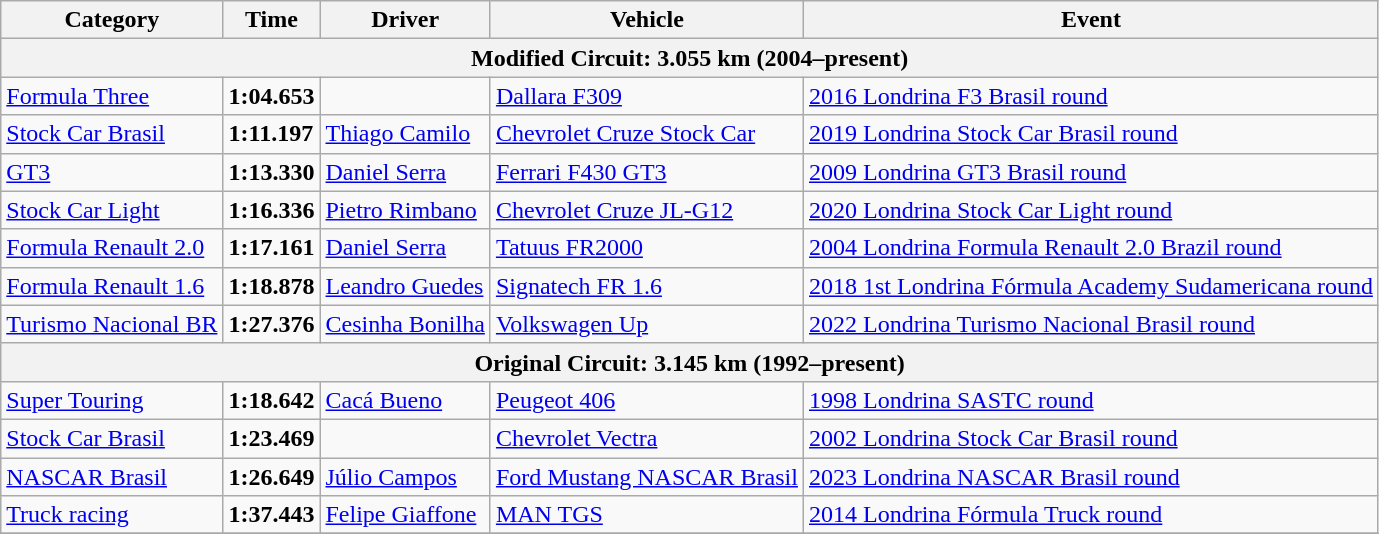<table class="wikitable">
<tr>
<th>Category</th>
<th>Time</th>
<th>Driver</th>
<th>Vehicle</th>
<th>Event</th>
</tr>
<tr>
<th colspan=5>Modified Circuit: 3.055 km (2004–present)</th>
</tr>
<tr>
<td><a href='#'>Formula Three</a></td>
<td><strong>1:04.653</strong></td>
<td></td>
<td><a href='#'>Dallara F309</a></td>
<td><a href='#'>2016 Londrina F3 Brasil round</a></td>
</tr>
<tr>
<td><a href='#'>Stock Car Brasil</a></td>
<td><strong>1:11.197</strong></td>
<td><a href='#'>Thiago Camilo</a></td>
<td><a href='#'>Chevrolet Cruze Stock Car</a></td>
<td><a href='#'>2019 Londrina Stock Car Brasil round</a></td>
</tr>
<tr>
<td><a href='#'>GT3</a></td>
<td><strong>1:13.330</strong></td>
<td><a href='#'>Daniel Serra</a></td>
<td><a href='#'>Ferrari F430 GT3</a></td>
<td><a href='#'>2009 Londrina GT3 Brasil round</a></td>
</tr>
<tr>
<td><a href='#'>Stock Car Light</a></td>
<td><strong>1:16.336</strong></td>
<td><a href='#'>Pietro Rimbano</a></td>
<td><a href='#'>Chevrolet Cruze JL-G12</a></td>
<td><a href='#'>2020 Londrina Stock Car Light round</a></td>
</tr>
<tr>
<td><a href='#'>Formula Renault 2.0</a></td>
<td><strong>1:17.161</strong></td>
<td><a href='#'>Daniel Serra</a></td>
<td><a href='#'>Tatuus FR2000</a></td>
<td><a href='#'>2004 Londrina Formula Renault 2.0 Brazil round</a></td>
</tr>
<tr>
<td><a href='#'>Formula Renault 1.6</a></td>
<td><strong>1:18.878</strong></td>
<td><a href='#'>Leandro Guedes</a></td>
<td><a href='#'>Signatech FR 1.6</a></td>
<td><a href='#'>2018 1st Londrina Fórmula Academy Sudamericana round</a></td>
</tr>
<tr>
<td><a href='#'>Turismo Nacional BR</a></td>
<td><strong>1:27.376</strong></td>
<td><a href='#'>Cesinha Bonilha</a></td>
<td><a href='#'>Volkswagen Up</a></td>
<td><a href='#'>2022 Londrina Turismo Nacional Brasil round</a></td>
</tr>
<tr>
<th colspan=5>Original Circuit: 3.145 km (1992–present)</th>
</tr>
<tr>
<td><a href='#'>Super Touring</a></td>
<td><strong>1:18.642</strong></td>
<td><a href='#'>Cacá Bueno</a></td>
<td><a href='#'>Peugeot 406</a></td>
<td><a href='#'>1998 Londrina SASTC round</a></td>
</tr>
<tr>
<td><a href='#'>Stock Car Brasil</a></td>
<td><strong>1:23.469</strong></td>
<td></td>
<td><a href='#'>Chevrolet Vectra</a></td>
<td><a href='#'>2002 Londrina Stock Car Brasil round</a></td>
</tr>
<tr>
<td><a href='#'>NASCAR Brasil</a></td>
<td><strong>1:26.649</strong></td>
<td><a href='#'>Júlio Campos</a></td>
<td><a href='#'>Ford Mustang NASCAR Brasil</a></td>
<td><a href='#'>2023 Londrina NASCAR Brasil round</a></td>
</tr>
<tr>
<td><a href='#'>Truck racing</a></td>
<td><strong>1:37.443</strong></td>
<td><a href='#'>Felipe Giaffone</a></td>
<td><a href='#'>MAN TGS</a></td>
<td><a href='#'>2014 Londrina Fórmula Truck round</a></td>
</tr>
<tr>
</tr>
</table>
